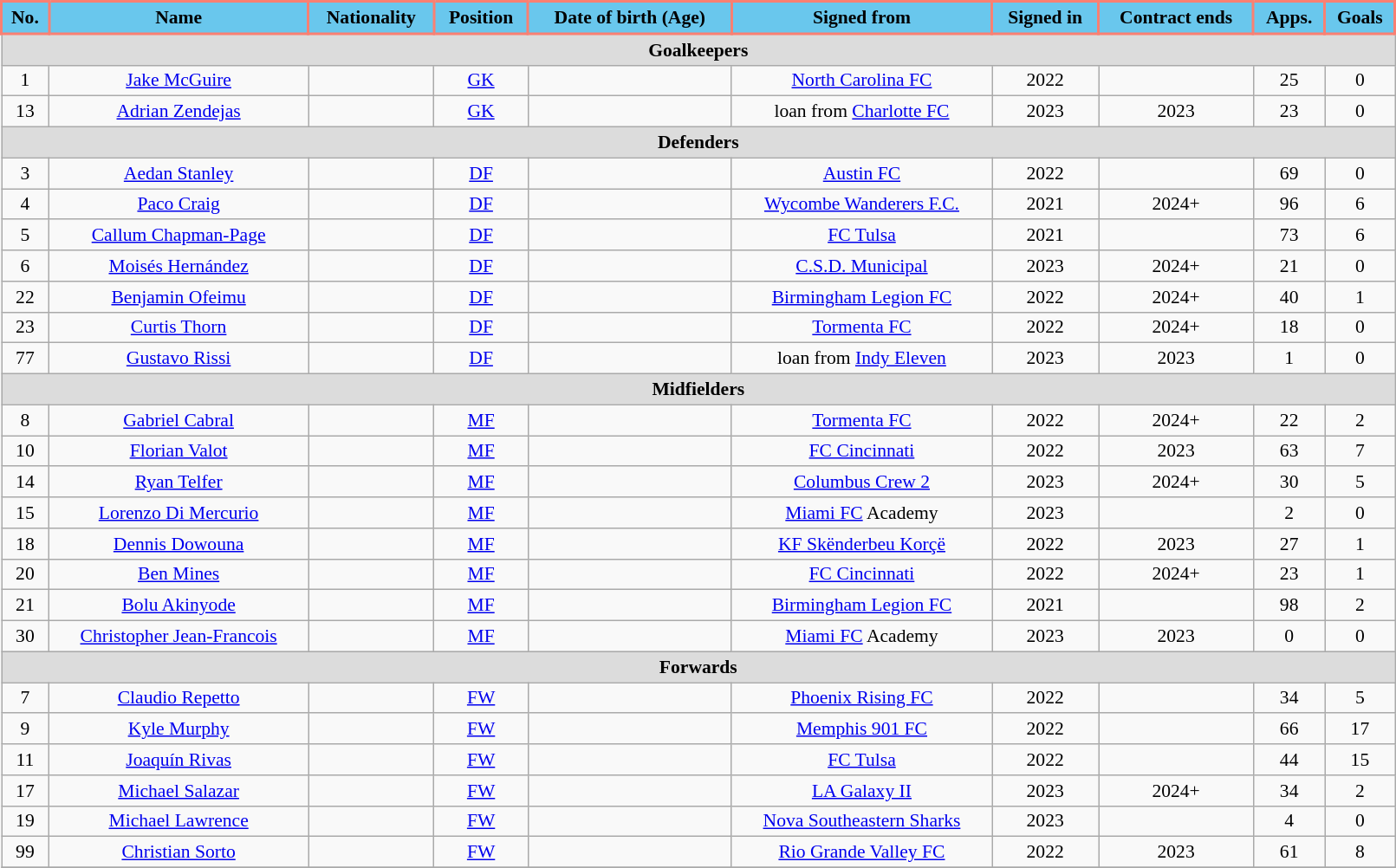<table class="wikitable"  style="text-align:center; font-size:90%; width:85%;">
<tr>
<th style="background:#69C7ED; border:salmon 2px solid;">No.</th>
<th style="background:#69C7ED; border:salmon 2px solid;">Name</th>
<th style="background:#69C7ED; border:salmon 2px solid;">Nationality</th>
<th style="background:#69C7ED; border:salmon 2px solid;">Position</th>
<th style="background:#69C7ED; border:salmon 2px solid;">Date of birth (Age)</th>
<th style="background:#69C7ED; border:salmon 2px solid;">Signed from</th>
<th style="background:#69C7ED; border:salmon 2px solid;">Signed in</th>
<th style="background:#69C7ED; border:salmon 2px solid;">Contract ends</th>
<th style="background:#69C7ED; border:salmon 2px solid;">Apps.</th>
<th style="background:#69C7ED; border:salmon 2px solid;">Goals</th>
</tr>
<tr>
<th colspan="11"  style="background:#dcdcdc; text-align:center;">Goalkeepers</th>
</tr>
<tr>
<td>1</td>
<td><a href='#'>Jake McGuire</a></td>
<td></td>
<td><a href='#'>GK</a></td>
<td></td>
<td><a href='#'>North Carolina FC</a></td>
<td>2022</td>
<td></td>
<td>25</td>
<td>0</td>
</tr>
<tr>
<td>13</td>
<td><a href='#'>Adrian Zendejas</a></td>
<td></td>
<td><a href='#'>GK</a></td>
<td></td>
<td>loan from <a href='#'>Charlotte FC</a></td>
<td>2023</td>
<td>2023</td>
<td>23</td>
<td>0</td>
</tr>
<tr>
<th colspan="11"  style="background:#dcdcdc; text-align:center;">Defenders</th>
</tr>
<tr>
<td>3</td>
<td><a href='#'>Aedan Stanley</a></td>
<td></td>
<td><a href='#'>DF</a></td>
<td></td>
<td><a href='#'>Austin FC</a></td>
<td>2022</td>
<td></td>
<td>69</td>
<td>0</td>
</tr>
<tr>
<td>4</td>
<td><a href='#'>Paco Craig</a></td>
<td></td>
<td><a href='#'>DF</a></td>
<td></td>
<td> <a href='#'>Wycombe Wanderers F.C.</a></td>
<td>2021</td>
<td>2024+</td>
<td>96</td>
<td>6</td>
</tr>
<tr>
<td>5</td>
<td><a href='#'>Callum Chapman-Page</a></td>
<td></td>
<td><a href='#'>DF</a></td>
<td></td>
<td><a href='#'>FC Tulsa</a></td>
<td>2021</td>
<td></td>
<td>73</td>
<td>6</td>
</tr>
<tr>
<td>6</td>
<td><a href='#'>Moisés Hernández</a></td>
<td></td>
<td><a href='#'>DF</a></td>
<td></td>
<td> <a href='#'>C.S.D. Municipal</a></td>
<td>2023</td>
<td>2024+</td>
<td>21</td>
<td>0</td>
</tr>
<tr>
<td>22</td>
<td><a href='#'>Benjamin Ofeimu</a></td>
<td></td>
<td><a href='#'>DF</a></td>
<td></td>
<td><a href='#'>Birmingham Legion FC</a></td>
<td>2022</td>
<td>2024+</td>
<td>40</td>
<td>1</td>
</tr>
<tr>
<td>23</td>
<td><a href='#'>Curtis Thorn</a></td>
<td></td>
<td><a href='#'>DF</a></td>
<td></td>
<td><a href='#'>Tormenta FC</a></td>
<td>2022</td>
<td>2024+</td>
<td>18</td>
<td>0</td>
</tr>
<tr>
<td>77</td>
<td><a href='#'>Gustavo Rissi</a></td>
<td></td>
<td><a href='#'>DF</a></td>
<td></td>
<td>loan from <a href='#'>Indy Eleven</a></td>
<td>2023</td>
<td>2023</td>
<td>1</td>
<td>0</td>
</tr>
<tr>
<th colspan="11"  style="background:#dcdcdc; text-align:center;">Midfielders</th>
</tr>
<tr>
<td>8</td>
<td><a href='#'>Gabriel Cabral</a></td>
<td></td>
<td><a href='#'>MF</a></td>
<td></td>
<td><a href='#'>Tormenta FC</a></td>
<td>2022</td>
<td>2024+</td>
<td>22</td>
<td>2</td>
</tr>
<tr>
<td>10</td>
<td><a href='#'>Florian Valot</a></td>
<td></td>
<td><a href='#'>MF</a></td>
<td></td>
<td><a href='#'>FC Cincinnati</a></td>
<td>2022</td>
<td>2023</td>
<td>63</td>
<td>7</td>
</tr>
<tr>
<td>14</td>
<td><a href='#'>Ryan Telfer</a></td>
<td></td>
<td><a href='#'>MF</a></td>
<td></td>
<td><a href='#'>Columbus Crew 2</a></td>
<td>2023</td>
<td>2024+</td>
<td>30</td>
<td>5</td>
</tr>
<tr>
<td>15</td>
<td><a href='#'>Lorenzo Di Mercurio</a></td>
<td></td>
<td><a href='#'>MF</a></td>
<td></td>
<td><a href='#'>Miami FC</a> Academy</td>
<td>2023</td>
<td></td>
<td>2</td>
<td>0</td>
</tr>
<tr>
<td>18</td>
<td><a href='#'>Dennis Dowouna</a></td>
<td></td>
<td><a href='#'>MF</a></td>
<td></td>
<td> <a href='#'>KF Skënderbeu Korçë</a></td>
<td>2022</td>
<td>2023</td>
<td>27</td>
<td>1</td>
</tr>
<tr>
<td>20</td>
<td><a href='#'>Ben Mines</a></td>
<td></td>
<td><a href='#'>MF</a></td>
<td></td>
<td><a href='#'>FC Cincinnati</a></td>
<td>2022</td>
<td>2024+</td>
<td>23</td>
<td>1</td>
</tr>
<tr>
<td>21</td>
<td><a href='#'>Bolu Akinyode</a></td>
<td></td>
<td><a href='#'>MF</a></td>
<td></td>
<td><a href='#'>Birmingham Legion FC</a></td>
<td>2021</td>
<td></td>
<td>98</td>
<td>2</td>
</tr>
<tr>
<td>30</td>
<td><a href='#'>Christopher Jean-Francois</a></td>
<td></td>
<td><a href='#'>MF</a></td>
<td></td>
<td><a href='#'>Miami FC</a> Academy</td>
<td>2023</td>
<td>2023</td>
<td>0</td>
<td>0</td>
</tr>
<tr>
<th colspan="11"  style="background:#dcdcdc; text-align:center;">Forwards</th>
</tr>
<tr>
<td>7</td>
<td><a href='#'>Claudio Repetto</a></td>
<td></td>
<td><a href='#'>FW</a></td>
<td></td>
<td><a href='#'>Phoenix Rising FC</a></td>
<td>2022</td>
<td></td>
<td>34</td>
<td>5</td>
</tr>
<tr>
<td>9</td>
<td><a href='#'>Kyle Murphy</a></td>
<td></td>
<td><a href='#'>FW</a></td>
<td></td>
<td><a href='#'>Memphis 901 FC</a></td>
<td>2022</td>
<td></td>
<td>66</td>
<td>17</td>
</tr>
<tr>
<td>11</td>
<td><a href='#'>Joaquín Rivas</a></td>
<td></td>
<td><a href='#'>FW</a></td>
<td></td>
<td><a href='#'>FC Tulsa</a></td>
<td>2022</td>
<td></td>
<td>44</td>
<td>15</td>
</tr>
<tr>
<td>17</td>
<td><a href='#'>Michael Salazar</a></td>
<td></td>
<td><a href='#'>FW</a></td>
<td></td>
<td><a href='#'>LA Galaxy II</a></td>
<td>2023</td>
<td>2024+</td>
<td>34</td>
<td>2</td>
</tr>
<tr>
<td>19</td>
<td><a href='#'>Michael Lawrence</a></td>
<td></td>
<td><a href='#'>FW</a></td>
<td></td>
<td><a href='#'>Nova Southeastern Sharks</a></td>
<td>2023</td>
<td></td>
<td>4</td>
<td>0</td>
</tr>
<tr>
<td>99</td>
<td><a href='#'>Christian Sorto</a></td>
<td></td>
<td><a href='#'>FW</a></td>
<td></td>
<td><a href='#'>Rio Grande Valley FC</a></td>
<td>2022</td>
<td>2023</td>
<td>61</td>
<td>8</td>
</tr>
<tr>
</tr>
</table>
